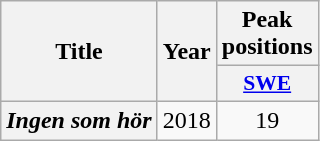<table class="wikitable plainrowheaders" style="text-align:center">
<tr>
<th scope="col" rowspan="2">Title</th>
<th scope="col" rowspan="2">Year</th>
<th scope="col" colspan="1">Peak positions</th>
</tr>
<tr>
<th scope="col" style="width:3em;font-size:90%;"><a href='#'>SWE</a><br></th>
</tr>
<tr>
<th scope="row"><em>Ingen som hör</em></th>
<td>2018</td>
<td>19</td>
</tr>
</table>
